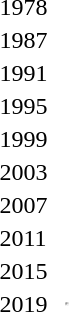<table>
<tr>
<td>1978</td>
<td></td>
<td></td>
<td><br></td>
</tr>
<tr>
<td>1987</td>
<td></td>
<td></td>
<td><br></td>
</tr>
<tr>
<td>1991</td>
<td></td>
<td></td>
<td><br></td>
</tr>
<tr>
<td>1995</td>
<td></td>
<td></td>
<td><br></td>
</tr>
<tr>
<td>1999</td>
<td></td>
<td></td>
<td><br></td>
</tr>
<tr>
<td>2003</td>
<td></td>
<td></td>
<td><br></td>
</tr>
<tr>
<td>2007</td>
<td></td>
<td></td>
<td> <br> </td>
</tr>
<tr>
<td>2011</td>
<td></td>
<td></td>
<td><br></td>
</tr>
<tr>
<td>2015</td>
<td></td>
<td></td>
<td> <br> </td>
</tr>
<tr>
<td>2019</td>
<td></td>
<td></td>
<td><hr></td>
</tr>
</table>
